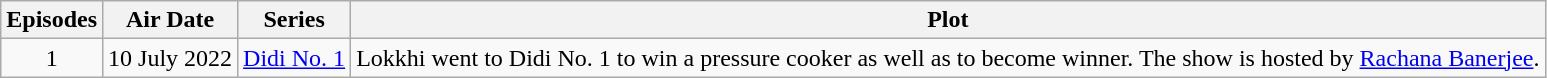<table class="wikitable" style="text-align:center">
<tr>
<th colspan="1">Episodes</th>
<th colspan="1">Air Date</th>
<th colspan="1">Series</th>
<th colspan="1">Plot</th>
</tr>
<tr>
<td>1</td>
<td>10 July 2022</td>
<td><a href='#'>Didi No. 1</a></td>
<td>Lokkhi went to Didi No. 1 to win a pressure cooker as well as to become winner. The show is hosted by <a href='#'>Rachana Banerjee</a>.</td>
</tr>
</table>
